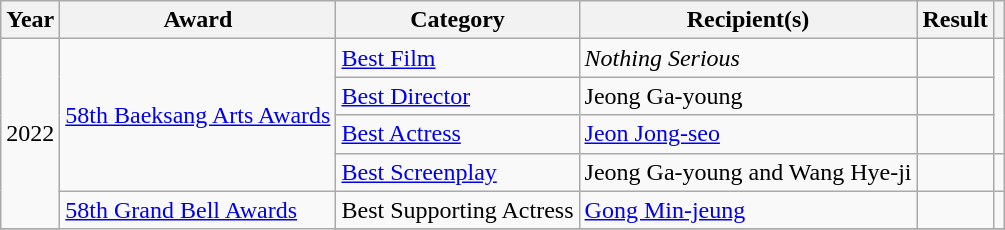<table class="wikitable plainrowheaders sortable">
<tr>
<th scope="col">Year</th>
<th scope="col">Award</th>
<th scope="col">Category</th>
<th scope="col">Recipient(s)</th>
<th scope="col">Result</th>
<th scope="col" class="unsortable"></th>
</tr>
<tr>
<td rowspan="5">2022</td>
<td scope="row" rowspan="4"><a href='#'>58th Baeksang Arts Awards</a></td>
<td><a href='#'>Best Film</a></td>
<td><em>Nothing Serious</em></td>
<td></td>
<td rowspan="3"></td>
</tr>
<tr>
<td><a href='#'>Best Director</a></td>
<td>Jeong Ga-young</td>
<td></td>
</tr>
<tr>
<td><a href='#'>Best Actress</a></td>
<td><a href='#'>Jeon Jong-seo</a></td>
<td></td>
</tr>
<tr>
<td><a href='#'>Best Screenplay</a></td>
<td>Jeong Ga-young and Wang Hye-ji</td>
<td></td>
<td></td>
</tr>
<tr>
<td scope="row" rowspan="4"><a href='#'>58th Grand Bell Awards</a></td>
<td>Best Supporting Actress</td>
<td><a href='#'>Gong Min-jeung</a></td>
<td></td>
<td rowspan="1"></td>
</tr>
<tr>
</tr>
</table>
